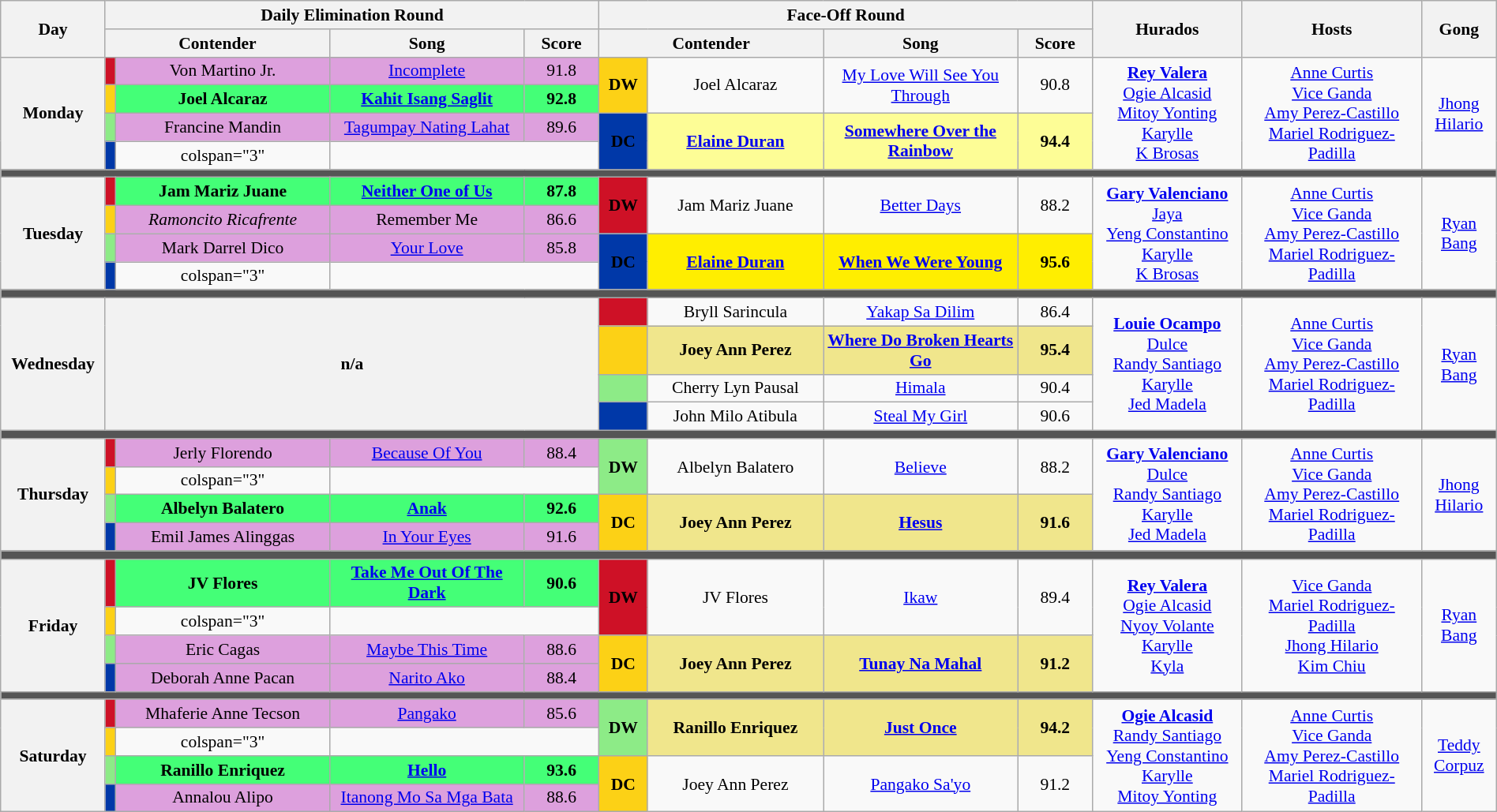<table class="wikitable mw-collapsible mw-collapsed" style="text-align:center; font-size:90%; width:100%;">
<tr>
<th rowspan="2" width="07%">Day</th>
<th colspan="4">Daily Elimination Round</th>
<th colspan="4">Face-Off Round</th>
<th rowspan="2" width="10%">Hurados</th>
<th rowspan="2" width="12%">Hosts</th>
<th rowspan="2" width="05%">Gong</th>
</tr>
<tr>
<th width="15%"  colspan=2>Contender</th>
<th width="13%">Song</th>
<th width="05%">Score</th>
<th width="15%"  colspan=2>Contender</th>
<th width="13%">Song</th>
<th width="05%">Score</th>
</tr>
<tr>
<th rowspan="4">Monday<br><small></small></th>
<th style="background-color:#CE1126;"></th>
<td style="background:Plum;">Von Martino Jr.</td>
<td style="background:Plum;"><a href='#'>Incomplete</a></td>
<td style="background:Plum;">91.8</td>
<th rowspan="2" style="background-color:#FCD116;">DW</th>
<td rowspan="2">Joel Alcaraz</td>
<td rowspan="2"><a href='#'>My Love Will See You Through</a></td>
<td rowspan="2">90.8</td>
<td rowspan="4"><strong><a href='#'>Rey Valera</a></strong><br><a href='#'>Ogie Alcasid</a><br><a href='#'>Mitoy Yonting</a><br><a href='#'>Karylle</a><br><a href='#'>K Brosas</a></td>
<td rowspan="4"><a href='#'>Anne Curtis</a><br><a href='#'>Vice Ganda</a><br><a href='#'>Amy Perez-Castillo</a><br><a href='#'>Mariel Rodriguez-Padilla</a></td>
<td rowspan="4"><a href='#'>Jhong Hilario</a></td>
</tr>
<tr>
<th style="background-color:#FCD116;"></th>
<td style="background:#44ff77;"><strong>Joel Alcaraz</strong></td>
<td style="background:#44ff77;"><strong><a href='#'>Kahit Isang Saglit</a></strong></td>
<td style="background:#44ff77;"><strong>92.8</strong></td>
</tr>
<tr>
<th style="background-color:#8deb87;"></th>
<td style="background:Plum;">Francine Mandin</td>
<td style="background:Plum;"><a href='#'>Tagumpay Nating Lahat</a></td>
<td style="background:Plum;">89.6</td>
<th rowspan="2" style="background-color:#0038A8;">DC</th>
<td rowspan="2" style="background:#FDFD96"><strong><a href='#'>Elaine Duran</a></strong></td>
<td rowspan="2" style="background:#FDFD96"><strong><a href='#'>Somewhere Over the Rainbow</a></strong></td>
<td rowspan="2" style="background:#FDFD96"><strong>94.4</strong></td>
</tr>
<tr>
<th style="background-color:#0038A8;"></th>
<td>colspan="3" </td>
</tr>
<tr>
<th colspan="12" style="background:#555;"></th>
</tr>
<tr>
<th rowspan="4">Tuesday<br><small></small></th>
<th style="background-color:#CE1126;"></th>
<td style="background:#44ff77;"><strong>Jam Mariz Juane</strong></td>
<td style="background:#44ff77;"><strong><a href='#'>Neither One of Us</a></strong></td>
<td style="background:#44ff77;"><strong>87.8</strong></td>
<th rowspan="2" style="background-color:#CE1126;">DW</th>
<td rowspan="2">Jam Mariz Juane</td>
<td rowspan="2"><a href='#'>Better Days</a></td>
<td rowspan="2">88.2</td>
<td rowspan="4"><strong><a href='#'>Gary Valenciano</a></strong><br><a href='#'>Jaya</a><br><a href='#'>Yeng Constantino</a><br><a href='#'>Karylle</a><br><a href='#'>K Brosas</a></td>
<td rowspan="4"><a href='#'>Anne Curtis</a><br><a href='#'>Vice Ganda</a><br><a href='#'>Amy Perez-Castillo</a><br><a href='#'>Mariel Rodriguez-Padilla</a></td>
<td rowspan="4"><a href='#'>Ryan Bang</a></td>
</tr>
<tr>
<th style="background-color:#FCD116;"></th>
<td style="background:Plum;"><em>Ramoncito Ricafrente</em></td>
<td style="background:Plum;">Remember Me</td>
<td style="background:Plum;">86.6</td>
</tr>
<tr>
<th style="background-color:#8deb87;"></th>
<td style="background:Plum;">Mark Darrel Dico</td>
<td style="background:Plum;"><a href='#'>Your Love</a></td>
<td style="background:Plum;">85.8</td>
<th rowspan="2" style="background-color:#0038A8;">DC</th>
<td rowspan="2" style="background:#Ffee00"><strong><a href='#'>Elaine Duran</a></strong></td>
<td rowspan="2" style="background:#Ffee00"><strong><a href='#'>When We Were Young</a></strong></td>
<td rowspan="2" style="background:#Ffee00"><strong>95.6</strong></td>
</tr>
<tr>
<th style="background-color:#0038A8;"></th>
<td>colspan="3" </td>
</tr>
<tr>
<th colspan="12" style="background:#555;"></th>
</tr>
<tr>
<th rowspan="4">Wednesday<br><small></small></th>
<th colspan="4" rowspan="4">n/a</th>
<th style="background-color:#CE1126;"></th>
<td>Bryll Sarincula</td>
<td><a href='#'>Yakap Sa Dilim</a></td>
<td>86.4</td>
<td rowspan="4"><strong><a href='#'>Louie Ocampo</a></strong><br><a href='#'>Dulce</a><br><a href='#'>Randy Santiago</a><br><a href='#'>Karylle</a><br><a href='#'>Jed Madela</a></td>
<td rowspan="4"><a href='#'>Anne Curtis</a><br><a href='#'>Vice Ganda</a><br><a href='#'>Amy Perez-Castillo</a><br><a href='#'>Mariel Rodriguez-Padilla</a></td>
<td rowspan="4"><a href='#'>Ryan Bang</a></td>
</tr>
<tr>
<th style="background-color:#FCD116;"></th>
<td style="background:Khaki;"><strong>Joey Ann Perez</strong></td>
<td style="background:Khaki;"><strong><a href='#'>Where Do Broken Hearts Go</a></strong></td>
<td style="background:Khaki;"><strong>95.4</strong></td>
</tr>
<tr>
<th style="background-color:#8deb87;"></th>
<td>Cherry Lyn Pausal</td>
<td><a href='#'>Himala</a></td>
<td>90.4</td>
</tr>
<tr>
<th style="background-color:#0038A8;"></th>
<td>John Milo Atibula</td>
<td><a href='#'>Steal My Girl</a></td>
<td>90.6</td>
</tr>
<tr>
<th colspan="12" style="background:#555;"></th>
</tr>
<tr>
<th rowspan="4">Thursday<br><small></small></th>
<th style="background-color:#CE1126;"></th>
<td style="background:Plum;">Jerly Florendo</td>
<td style="background:Plum;"><a href='#'>Because Of You</a></td>
<td style="background:Plum;">88.4</td>
<th rowspan="2" style="background-color:#8deb87;">DW</th>
<td rowspan="2">Albelyn Balatero</td>
<td rowspan="2"><a href='#'>Believe</a></td>
<td rowspan="2">88.2</td>
<td rowspan="4"><strong><a href='#'>Gary Valenciano</a></strong><br><a href='#'>Dulce</a><br><a href='#'>Randy Santiago</a><br><a href='#'>Karylle</a><br><a href='#'>Jed Madela</a></td>
<td rowspan="4"><a href='#'>Anne Curtis</a><br><a href='#'>Vice Ganda</a><br><a href='#'>Amy Perez-Castillo</a><br><a href='#'>Mariel Rodriguez-Padilla</a></td>
<td rowspan="4"><a href='#'>Jhong Hilario</a></td>
</tr>
<tr>
<th style="background-color:#FCD116;"></th>
<td>colspan="3" </td>
</tr>
<tr>
<th style="background-color:#8deb87;"></th>
<td style="background:#44ff77;"><strong>Albelyn Balatero</strong></td>
<td style="background:#44ff77;"><strong><a href='#'>Anak</a></strong></td>
<td style="background:#44ff77;"><strong>92.6</strong></td>
<th rowspan="2" style="background-color:#FCD116;">DC</th>
<td rowspan="2" style="background:Khaki"><strong>Joey Ann Perez</strong></td>
<td rowspan="2" style="background:Khaki"><strong><a href='#'>Hesus</a></strong></td>
<td rowspan="2" style="background:Khaki"><strong>91.6</strong></td>
</tr>
<tr>
<th style="background-color:#0038A8;"></th>
<td style="background:Plum;">Emil James Alinggas</td>
<td style="background:Plum;"><a href='#'>In Your Eyes</a></td>
<td style="background:Plum;">91.6</td>
</tr>
<tr>
<th colspan="12" style="background:#555;"></th>
</tr>
<tr>
<th rowspan="4">Friday<br><small></small></th>
<th style="background-color:#CE1126;"></th>
<td style="background:#44ff77;"><strong>JV Flores</strong></td>
<td style="background:#44ff77;"><strong><a href='#'>Take Me Out Of The Dark</a></strong></td>
<td style="background:#44ff77;"><strong>90.6</strong></td>
<th rowspan="2" style="background-color:#CE1126;">DW</th>
<td rowspan="2">JV Flores</td>
<td rowspan="2"><a href='#'>Ikaw</a></td>
<td rowspan="2">89.4</td>
<td rowspan="4"><strong><a href='#'>Rey Valera</a></strong><br><a href='#'>Ogie Alcasid</a><br><a href='#'>Nyoy Volante</a><br><a href='#'>Karylle</a><br><a href='#'>Kyla</a></td>
<td rowspan="4"><a href='#'>Vice Ganda</a><br><a href='#'>Mariel Rodriguez-Padilla</a><br><a href='#'>Jhong Hilario</a><br><a href='#'>Kim Chiu</a></td>
<td rowspan="4"><a href='#'>Ryan Bang</a></td>
</tr>
<tr>
<th style="background-color:#FCD116;"></th>
<td>colspan="3" </td>
</tr>
<tr>
<th style="background-color:#8deb87;"></th>
<td style="background:Plum;">Eric Cagas</td>
<td style="background:Plum;"><a href='#'>Maybe This Time</a></td>
<td style="background:Plum;">88.6</td>
<th rowspan="2" style="background-color:#FCD116;">DC</th>
<td rowspan="2" style="background:Khaki"><strong>Joey Ann Perez</strong></td>
<td rowspan="2" style="background:Khaki"><strong><a href='#'>Tunay Na Mahal</a></strong></td>
<td rowspan="2" style="background:Khaki"><strong>91.2</strong></td>
</tr>
<tr>
<th style="background-color:#0038A8;"></th>
<td style="background:Plum;">Deborah Anne Pacan</td>
<td style="background:Plum;"><a href='#'>Narito Ako</a></td>
<td style="background:Plum;">88.4</td>
</tr>
<tr>
<th colspan="12" style="background:#555;"></th>
</tr>
<tr>
<th rowspan="4">Saturday<br><small></small></th>
<th style="background-color:#CE1126;"></th>
<td style="background:Plum;">Mhaferie Anne Tecson</td>
<td style="background:Plum;"><a href='#'>Pangako</a></td>
<td style="background:Plum;">85.6</td>
<th rowspan="2" style="background-color:#8deb87;">DW</th>
<td rowspan="2" style="background:Khaki"><strong>Ranillo Enriquez</strong></td>
<td rowspan="2" style="background:Khaki"><strong><a href='#'>Just Once</a></strong></td>
<td rowspan="2" style="background:Khaki"><strong>94.2</strong></td>
<td rowspan="4"><strong><a href='#'>Ogie Alcasid</a></strong><br><a href='#'>Randy Santiago</a><br><a href='#'>Yeng Constantino</a><br><a href='#'>Karylle</a><br><a href='#'>Mitoy Yonting</a></td>
<td rowspan="4"><a href='#'>Anne Curtis</a><br><a href='#'>Vice Ganda</a><br><a href='#'>Amy Perez-Castillo</a><br><a href='#'>Mariel Rodriguez-Padilla</a></td>
<td rowspan="4"><a href='#'>Teddy Corpuz</a></td>
</tr>
<tr>
<th style="background-color:#FCD116;"></th>
<td>colspan="3" </td>
</tr>
<tr>
<th style="background-color:#8deb87;"></th>
<td style="background:#44ff77;"><strong>Ranillo Enriquez</strong></td>
<td style="background:#44ff77;"><strong><a href='#'>Hello</a></strong></td>
<td style="background:#44ff77;"><strong>93.6</strong></td>
<th rowspan="2" style="background-color:#FCD116;">DC</th>
<td rowspan="2">Joey Ann Perez</td>
<td rowspan="2"><a href='#'>Pangako Sa'yo</a></td>
<td rowspan="2">91.2</td>
</tr>
<tr>
<th style="background-color:#0038A8;"></th>
<td style="background:Plum;">Annalou Alipo</td>
<td style="background:Plum;"><a href='#'>Itanong Mo Sa Mga Bata</a></td>
<td style="background:Plum;">88.6</td>
</tr>
</table>
